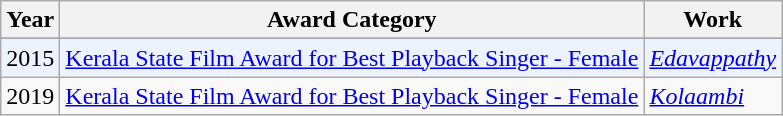<table class="wikitable">
<tr>
<th>Year</th>
<th>Award Category</th>
<th>Work</th>
</tr>
<tr>
</tr>
<tr bgcolor=#edf3fe>
<td>2015</td>
<td><a href='#'>Kerala State Film Award for Best Playback Singer - Female</a></td>
<td><em><a href='#'>Edavappathy</a></em></td>
</tr>
<tr>
<td>2019</td>
<td><a href='#'>Kerala State Film Award for Best Playback Singer - Female</a></td>
<td><em><a href='#'>Kolaambi</a></em></td>
</tr>
</table>
